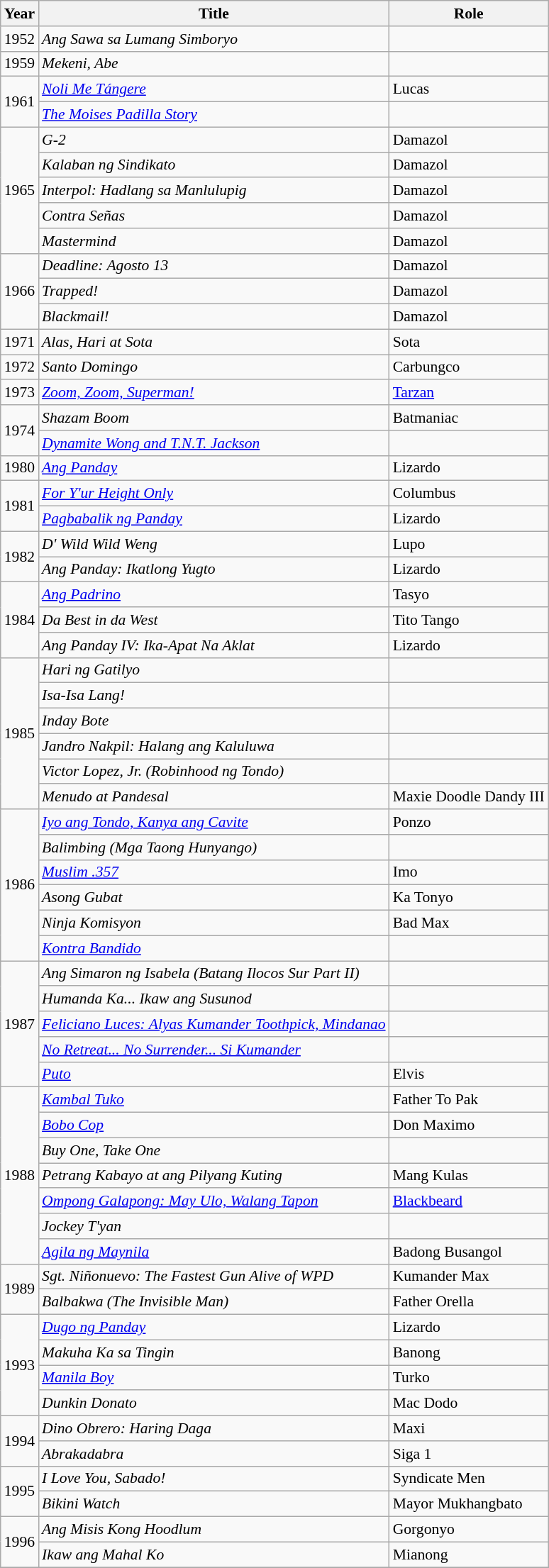<table class="wikitable" style="font-size: 90%;">
<tr>
<th>Year</th>
<th>Title</th>
<th>Role</th>
</tr>
<tr>
<td>1952</td>
<td><em>Ang Sawa sa Lumang Simboryo</em></td>
<td></td>
</tr>
<tr>
<td>1959</td>
<td><em>Mekeni, Abe</em></td>
<td></td>
</tr>
<tr>
<td rowspan="2">1961</td>
<td><em><a href='#'>Noli Me Tángere</a></em></td>
<td>Lucas</td>
</tr>
<tr>
<td><em><a href='#'>The Moises Padilla Story</a></em></td>
<td></td>
</tr>
<tr>
<td rowspan="5">1965</td>
<td><em>G-2</em></td>
<td>Damazol</td>
</tr>
<tr>
<td><em>Kalaban ng Sindikato</em></td>
<td>Damazol</td>
</tr>
<tr>
<td><em>Interpol: Hadlang sa Manlulupig</em></td>
<td>Damazol</td>
</tr>
<tr>
<td><em>Contra Señas</em></td>
<td>Damazol</td>
</tr>
<tr>
<td><em>Mastermind</em></td>
<td>Damazol</td>
</tr>
<tr>
<td rowspan="3">1966</td>
<td><em>Deadline: Agosto 13</em></td>
<td>Damazol</td>
</tr>
<tr>
<td><em>Trapped!</em></td>
<td>Damazol</td>
</tr>
<tr>
<td><em>Blackmail!</em></td>
<td>Damazol</td>
</tr>
<tr>
<td>1971</td>
<td><em>Alas, Hari at Sota</em></td>
<td>Sota</td>
</tr>
<tr>
<td>1972</td>
<td><em>Santo Domingo</em></td>
<td>Carbungco</td>
</tr>
<tr>
<td>1973</td>
<td><em><a href='#'>Zoom, Zoom, Superman!</a></em></td>
<td><a href='#'>Tarzan</a></td>
</tr>
<tr>
<td rowspan="2">1974</td>
<td><em>Shazam Boom</em></td>
<td>Batmaniac</td>
</tr>
<tr>
<td><em><a href='#'>Dynamite Wong and T.N.T. Jackson</a></em></td>
<td></td>
</tr>
<tr>
<td>1980</td>
<td><em><a href='#'>Ang Panday</a></em></td>
<td>Lizardo</td>
</tr>
<tr>
<td rowspan="2">1981</td>
<td><em><a href='#'>For Y'ur Height Only</a></em></td>
<td>Columbus</td>
</tr>
<tr>
<td><em><a href='#'>Pagbabalik ng Panday</a></em></td>
<td>Lizardo</td>
</tr>
<tr>
<td rowspan="2">1982</td>
<td><em>D' Wild Wild Weng</em></td>
<td>Lupo</td>
</tr>
<tr>
<td><em>Ang Panday: Ikatlong Yugto</em></td>
<td>Lizardo</td>
</tr>
<tr>
<td rowspan="3">1984</td>
<td><em><a href='#'>Ang Padrino</a></em></td>
<td>Tasyo</td>
</tr>
<tr>
<td><em>Da Best in da West</em></td>
<td>Tito Tango</td>
</tr>
<tr>
<td><em>Ang Panday IV: Ika-Apat Na Aklat</em></td>
<td>Lizardo</td>
</tr>
<tr>
<td rowspan="6">1985</td>
<td><em>Hari ng Gatilyo</em></td>
<td></td>
</tr>
<tr>
<td><em>Isa-Isa Lang!</em></td>
<td></td>
</tr>
<tr>
<td><em>Inday Bote</em></td>
<td></td>
</tr>
<tr>
<td><em>Jandro Nakpil: Halang ang Kaluluwa</em></td>
<td></td>
</tr>
<tr>
<td><em>Victor Lopez, Jr. (Robinhood ng Tondo)</em></td>
<td></td>
</tr>
<tr>
<td><em>Menudo at Pandesal</em></td>
<td>Maxie Doodle Dandy III</td>
</tr>
<tr>
<td rowspan="6">1986</td>
<td><em><a href='#'>Iyo ang Tondo, Kanya ang Cavite</a></em></td>
<td>Ponzo</td>
</tr>
<tr>
<td><em>Balimbing (Mga Taong Hunyango)</em></td>
<td></td>
</tr>
<tr>
<td><em><a href='#'>Muslim .357</a></em></td>
<td>Imo</td>
</tr>
<tr>
<td><em>Asong Gubat</em></td>
<td>Ka Tonyo</td>
</tr>
<tr>
<td><em>Ninja Komisyon</em></td>
<td>Bad Max</td>
</tr>
<tr>
<td><em><a href='#'>Kontra Bandido</a></em></td>
<td></td>
</tr>
<tr>
<td rowspan="5">1987</td>
<td><em>Ang Simaron ng Isabela (Batang Ilocos Sur Part II)</em></td>
<td></td>
</tr>
<tr>
<td><em>Humanda Ka... Ikaw ang Susunod</em></td>
<td></td>
</tr>
<tr>
<td><em><a href='#'>Feliciano Luces: Alyas Kumander Toothpick, Mindanao</a></em></td>
<td></td>
</tr>
<tr>
<td><em><a href='#'>No Retreat... No Surrender... Si Kumander</a></em></td>
<td></td>
</tr>
<tr>
<td><em><a href='#'>Puto</a></em></td>
<td>Elvis</td>
</tr>
<tr>
<td rowspan="7">1988</td>
<td><em><a href='#'>Kambal Tuko</a></em></td>
<td>Father To Pak</td>
</tr>
<tr>
<td><em><a href='#'>Bobo Cop</a></em></td>
<td>Don Maximo</td>
</tr>
<tr>
<td><em>Buy One, Take One</em></td>
<td></td>
</tr>
<tr>
<td><em>Petrang Kabayo at ang Pilyang Kuting</em></td>
<td>Mang Kulas</td>
</tr>
<tr>
<td><em><a href='#'>Ompong Galapong: May Ulo, Walang Tapon</a></em></td>
<td><a href='#'>Blackbeard</a></td>
</tr>
<tr>
<td><em>Jockey T'yan</em></td>
<td></td>
</tr>
<tr>
<td><em><a href='#'>Agila ng Maynila</a></em></td>
<td>Badong Busangol</td>
</tr>
<tr>
<td rowspan="2">1989</td>
<td><em>Sgt. Niñonuevo: The Fastest Gun Alive of WPD</em></td>
<td>Kumander Max</td>
</tr>
<tr>
<td><em>Balbakwa (The Invisible Man)</em></td>
<td>Father Orella</td>
</tr>
<tr>
<td rowspan="4">1993</td>
<td><em><a href='#'>Dugo ng Panday</a></em></td>
<td>Lizardo</td>
</tr>
<tr>
<td><em>Makuha Ka sa Tingin</em></td>
<td>Banong</td>
</tr>
<tr>
<td><em><a href='#'>Manila Boy</a></em></td>
<td>Turko</td>
</tr>
<tr>
<td><em>Dunkin Donato</em></td>
<td>Mac Dodo</td>
</tr>
<tr>
<td rowspan="2">1994</td>
<td><em>Dino Obrero: Haring Daga</em></td>
<td>Maxi</td>
</tr>
<tr>
<td><em>Abrakadabra</em></td>
<td>Siga 1</td>
</tr>
<tr>
<td rowspan="2">1995</td>
<td><em>I Love You, Sabado!</em></td>
<td>Syndicate Men</td>
</tr>
<tr>
<td><em>Bikini Watch</em></td>
<td>Mayor Mukhangbato</td>
</tr>
<tr>
<td rowspan="2">1996</td>
<td><em>Ang Misis Kong Hoodlum</em></td>
<td>Gorgonyo</td>
</tr>
<tr>
<td><em>Ikaw ang Mahal Ko</em></td>
<td>Mianong</td>
</tr>
<tr>
</tr>
</table>
